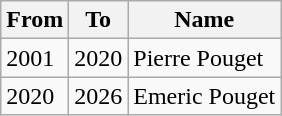<table class="wikitable">
<tr>
<th>From</th>
<th>To</th>
<th>Name</th>
</tr>
<tr>
<td>2001</td>
<td>2020</td>
<td>Pierre Pouget</td>
</tr>
<tr>
<td>2020</td>
<td>2026</td>
<td>Emeric Pouget</td>
</tr>
</table>
